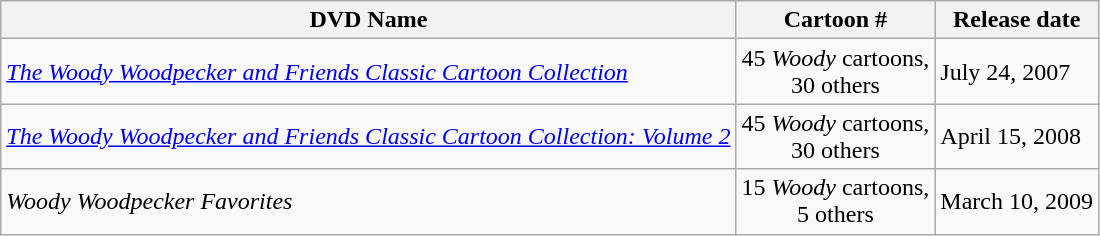<table class="wikitable">
<tr>
<th>DVD Name</th>
<th>Cartoon #</th>
<th>Release date</th>
</tr>
<tr>
<td><em><a href='#'>The Woody Woodpecker and Friends Classic Cartoon Collection</a></em></td>
<td style="text-align:center;">45 <em>Woody</em> cartoons, <br> 30 others</td>
<td>July 24, 2007</td>
</tr>
<tr>
<td><em><a href='#'>The Woody Woodpecker and Friends Classic Cartoon Collection: Volume 2</a></em></td>
<td style="text-align:center;">45 <em>Woody</em> cartoons, <br> 30 others</td>
<td>April 15, 2008</td>
</tr>
<tr>
<td><em>Woody Woodpecker Favorites</em></td>
<td style="text-align:center;">15 <em>Woody</em> cartoons, <br> 5 others</td>
<td>March 10, 2009</td>
</tr>
</table>
